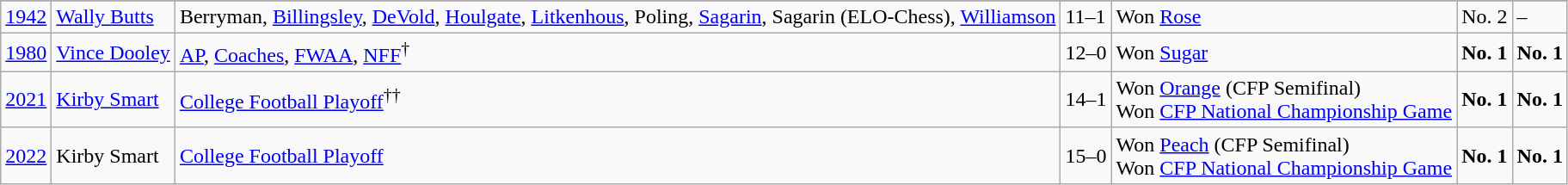<table class="wikitable">
<tr>
</tr>
<tr>
<td><a href='#'>1942</a></td>
<td><a href='#'>Wally Butts</a></td>
<td>Berryman, <a href='#'>Billingsley</a>, <a href='#'>DeVold</a>, <a href='#'>Houlgate</a>, <a href='#'>Litkenhous</a>, Poling, <a href='#'>Sagarin</a>, Sagarin (ELO-Chess), <a href='#'>Williamson</a></td>
<td>11–1</td>
<td>Won <a href='#'>Rose</a></td>
<td>No. 2</td>
<td>–</td>
</tr>
<tr>
<td><a href='#'>1980</a></td>
<td><a href='#'>Vince Dooley</a></td>
<td><a href='#'>AP</a>, <a href='#'>Coaches</a>, <a href='#'>FWAA</a>, <a href='#'>NFF</a><sup>†</sup></td>
<td>12–0</td>
<td>Won <a href='#'>Sugar</a></td>
<td><strong>No. 1</strong></td>
<td><strong>No. 1</strong></td>
</tr>
<tr>
<td><a href='#'>2021</a></td>
<td><a href='#'>Kirby Smart</a></td>
<td><a href='#'>College Football Playoff</a><sup>††</sup></td>
<td>14–1</td>
<td>Won <a href='#'>Orange</a> (CFP Semifinal)<br>Won <a href='#'>CFP National Championship Game</a></td>
<td><strong>No. 1</strong></td>
<td><strong>No. 1</strong></td>
</tr>
<tr>
<td><a href='#'>2022</a></td>
<td>Kirby Smart</td>
<td><a href='#'>College Football Playoff</a></td>
<td>15–0</td>
<td>Won <a href='#'>Peach</a> (CFP Semifinal)<br>Won <a href='#'>CFP National Championship Game</a></td>
<td><strong>No. 1</strong></td>
<td><strong>No. 1</strong></td>
</tr>
</table>
